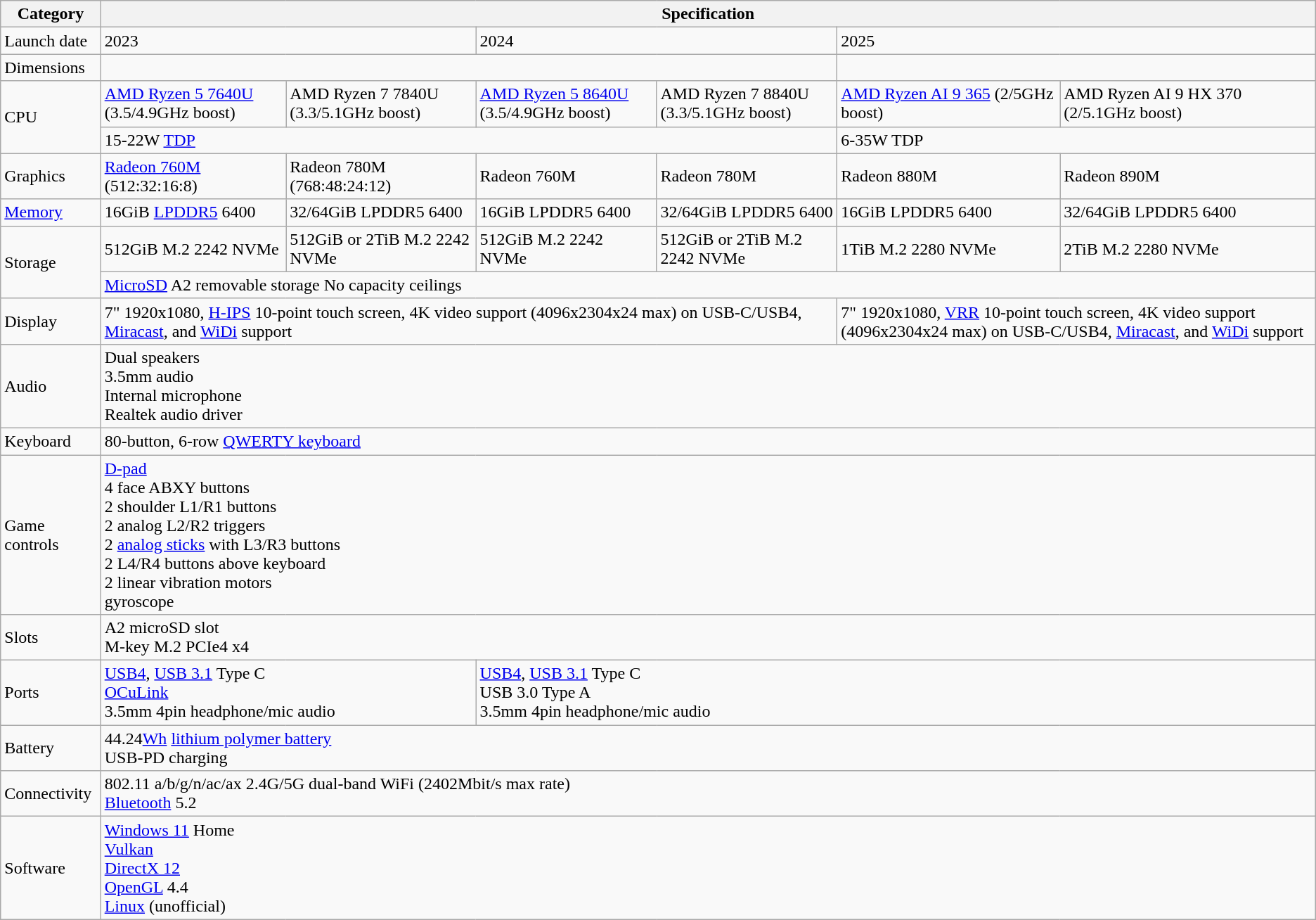<table class="wikitable defaultcenter">
<tr>
<th>Category</th>
<th colspan="6">Specification</th>
</tr>
<tr>
<td>Launch date</td>
<td colspan="2">2023</td>
<td colspan="2">2024</td>
<td colspan="2">2025 </td>
</tr>
<tr>
<td>Dimensions</td>
<td colspan="4"><br></td>
<td colspan="2"><br></td>
</tr>
<tr>
<td rowspan="2">CPU</td>
<td><a href='#'>AMD Ryzen 5 7640U</a> (3.5/4.9GHz boost)</td>
<td>AMD Ryzen 7 7840U (3.3/5.1GHz boost)</td>
<td><a href='#'>AMD Ryzen 5 8640U</a> (3.5/4.9GHz boost)</td>
<td>AMD Ryzen 7 8840U (3.3/5.1GHz boost)</td>
<td><a href='#'>AMD Ryzen AI 9 365</a> (2/5GHz boost)</td>
<td>AMD Ryzen AI 9 HX 370 (2/5.1GHz boost)</td>
</tr>
<tr>
<td colspan="4">15-22W <a href='#'>TDP</a></td>
<td colspan="2">6-35W TDP</td>
</tr>
<tr>
<td>Graphics</td>
<td><a href='#'>Radeon 760M</a> (512:32:16:8)</td>
<td>Radeon 780M (768:48:24:12)</td>
<td>Radeon 760M</td>
<td>Radeon 780M</td>
<td>Radeon 880M</td>
<td>Radeon 890M</td>
</tr>
<tr>
<td><a href='#'> Memory</a></td>
<td>16GiB <a href='#'>LPDDR5</a> 6400</td>
<td>32/64GiB LPDDR5 6400</td>
<td>16GiB LPDDR5 6400</td>
<td>32/64GiB LPDDR5 6400</td>
<td>16GiB LPDDR5 6400</td>
<td>32/64GiB LPDDR5 6400</td>
</tr>
<tr>
<td rowspan="2">Storage</td>
<td>512GiB M.2 2242 NVMe</td>
<td>512GiB or 2TiB M.2 2242 NVMe</td>
<td>512GiB M.2 2242 NVMe</td>
<td>512GiB or 2TiB M.2 2242 NVMe</td>
<td>1TiB M.2 2280 NVMe</td>
<td>2TiB M.2 2280 NVMe</td>
</tr>
<tr>
<td colspan="6"><a href='#'>MicroSD</a> A2 removable storage No capacity ceilings</td>
</tr>
<tr>
<td>Display</td>
<td colspan="4">7" 1920x1080, <a href='#'>H-IPS</a> 10-point touch screen, 4K video support (4096x2304x24 max) on USB-C/USB4, <a href='#'>Miracast</a>, and <a href='#'>WiDi</a> support</td>
<td colspan="2">7" 1920x1080, <a href='#'> VRR</a> 10-point touch screen, 4K video support (4096x2304x24 max) on USB-C/USB4, <a href='#'>Miracast</a>, and <a href='#'>WiDi</a> support</td>
</tr>
<tr>
<td>Audio</td>
<td colspan="6">Dual speakers<br>3.5mm audio<br>Internal microphone<br>Realtek audio driver</td>
</tr>
<tr>
<td>Keyboard</td>
<td colspan="6">80-button, 6-row <a href='#'>QWERTY keyboard</a></td>
</tr>
<tr>
<td>Game controls</td>
<td colspan="6"><a href='#'>D-pad</a><br>4 face ABXY buttons<br>2 shoulder L1/R1 buttons<br>2 analog L2/R2 triggers<br>2 <a href='#'>analog sticks</a> with L3/R3 buttons<br>2 L4/R4 buttons above keyboard<br>2 linear vibration motors<br>gyroscope</td>
</tr>
<tr>
<td>Slots</td>
<td colspan="6">A2 microSD slot<br>M-key M.2 PCIe4 x4</td>
</tr>
<tr>
<td>Ports</td>
<td colspan="2"><a href='#'>USB4</a>, <a href='#'>USB 3.1</a> Type C<br><a href='#'>OCuLink</a><br>3.5mm 4pin headphone/mic audio</td>
<td colspan="4"><a href='#'>USB4</a>, <a href='#'>USB 3.1</a> Type C<br>USB 3.0 Type A<br>3.5mm 4pin headphone/mic audio</td>
</tr>
<tr>
<td>Battery</td>
<td colspan="6">44.24<a href='#'>Wh</a> <a href='#'>lithium polymer battery</a><br>USB-PD charging</td>
</tr>
<tr>
<td>Connectivity</td>
<td colspan="6">802.11 a/b/g/n/ac/ax 2.4G/5G dual-band WiFi (2402Mbit/s max rate)<br><a href='#'>Bluetooth</a> 5.2</td>
</tr>
<tr>
<td>Software</td>
<td colspan="6"><a href='#'>Windows 11</a> Home<br><a href='#'>Vulkan</a><br><a href='#'>DirectX 12</a><br><a href='#'>OpenGL</a> 4.4<br><a href='#'>Linux</a> (unofficial)</td>
</tr>
</table>
